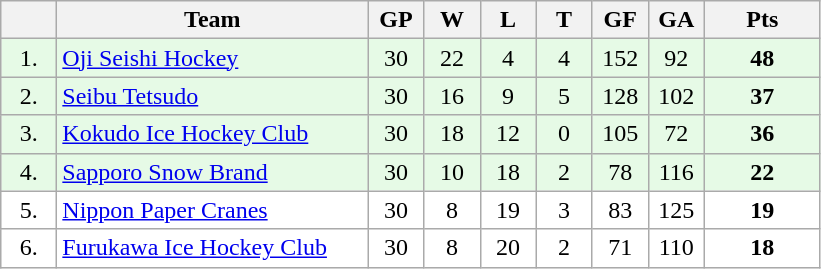<table class="wikitable">
<tr>
<th width="30"></th>
<th width="200">Team</th>
<th width="30">GP</th>
<th width="30">W</th>
<th width="30">L</th>
<th width="30">T</th>
<th width="30">GF</th>
<th width="30">GA</th>
<th width="70">Pts</th>
</tr>
<tr bgcolor="#e6fae6" align="center">
<td>1.</td>
<td align="left"><a href='#'>Oji Seishi Hockey</a></td>
<td>30</td>
<td>22</td>
<td>4</td>
<td>4</td>
<td>152</td>
<td>92</td>
<td><strong>48</strong></td>
</tr>
<tr bgcolor="#e6fae6" align="center">
<td>2.</td>
<td align="left"><a href='#'>Seibu Tetsudo</a></td>
<td>30</td>
<td>16</td>
<td>9</td>
<td>5</td>
<td>128</td>
<td>102</td>
<td><strong>37</strong></td>
</tr>
<tr bgcolor="#e6fae6" align="center">
<td>3.</td>
<td align="left"><a href='#'>Kokudo Ice Hockey Club</a></td>
<td>30</td>
<td>18</td>
<td>12</td>
<td>0</td>
<td>105</td>
<td>72</td>
<td><strong>36</strong></td>
</tr>
<tr bgcolor="#e6fae6" align="center">
<td>4.</td>
<td align="left"><a href='#'>Sapporo Snow Brand</a></td>
<td>30</td>
<td>10</td>
<td>18</td>
<td>2</td>
<td>78</td>
<td>116</td>
<td><strong>22</strong></td>
</tr>
<tr bgcolor="#FFFFFF" align="center">
<td>5.</td>
<td align="left"><a href='#'>Nippon Paper Cranes</a></td>
<td>30</td>
<td>8</td>
<td>19</td>
<td>3</td>
<td>83</td>
<td>125</td>
<td><strong>19</strong></td>
</tr>
<tr bgcolor="#FFFFFF" align="center">
<td>6.</td>
<td align="left"><a href='#'>Furukawa Ice Hockey Club</a></td>
<td>30</td>
<td>8</td>
<td>20</td>
<td>2</td>
<td>71</td>
<td>110</td>
<td><strong>18</strong></td>
</tr>
</table>
